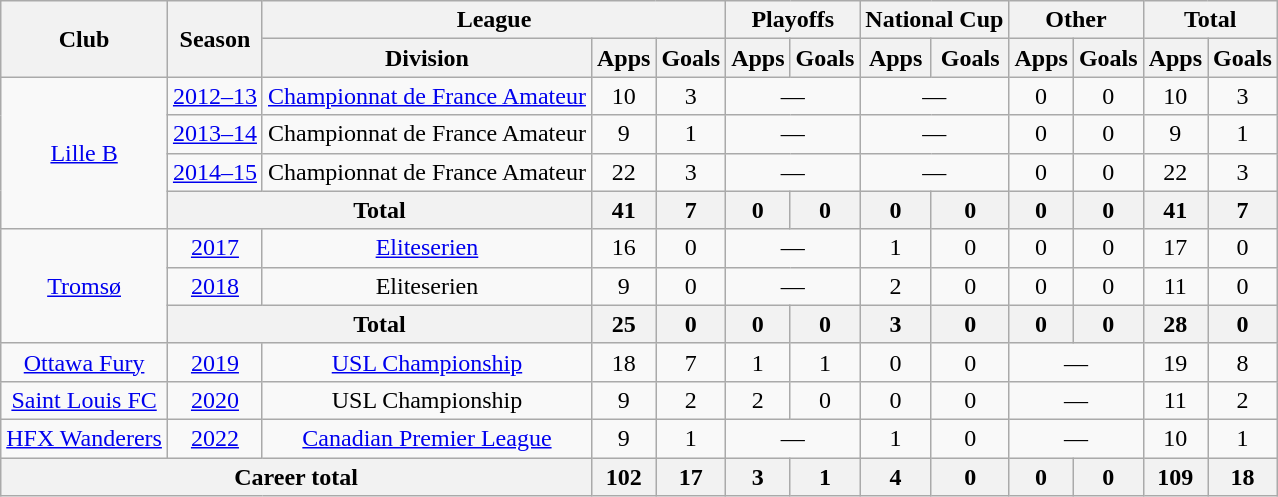<table class="wikitable" style="text-align:center">
<tr>
<th rowspan="2">Club</th>
<th rowspan="2">Season</th>
<th colspan="3">League</th>
<th colspan="2">Playoffs</th>
<th colspan="2">National Cup</th>
<th colspan="2">Other</th>
<th colspan="2">Total</th>
</tr>
<tr>
<th>Division</th>
<th>Apps</th>
<th>Goals</th>
<th>Apps</th>
<th>Goals</th>
<th>Apps</th>
<th>Goals</th>
<th>Apps</th>
<th>Goals</th>
<th>Apps</th>
<th>Goals</th>
</tr>
<tr>
<td rowspan="4"><a href='#'>Lille B</a></td>
<td><a href='#'>2012–13</a></td>
<td><a href='#'>Championnat de France Amateur</a></td>
<td>10</td>
<td>3</td>
<td colspan="2">—</td>
<td colspan="2">—</td>
<td>0</td>
<td>0</td>
<td>10</td>
<td>3</td>
</tr>
<tr>
<td><a href='#'>2013–14</a></td>
<td>Championnat de France Amateur</td>
<td>9</td>
<td>1</td>
<td colspan="2">—</td>
<td colspan="2">—</td>
<td>0</td>
<td>0</td>
<td>9</td>
<td>1</td>
</tr>
<tr>
<td><a href='#'>2014–15</a></td>
<td>Championnat de France Amateur</td>
<td>22</td>
<td>3</td>
<td colspan="2">—</td>
<td colspan="2">—</td>
<td>0</td>
<td>0</td>
<td>22</td>
<td>3</td>
</tr>
<tr>
<th colspan="2">Total</th>
<th>41</th>
<th>7</th>
<th>0</th>
<th>0</th>
<th>0</th>
<th>0</th>
<th>0</th>
<th>0</th>
<th>41</th>
<th>7</th>
</tr>
<tr>
<td rowspan="3"><a href='#'>Tromsø</a></td>
<td><a href='#'>2017</a></td>
<td><a href='#'>Eliteserien</a></td>
<td>16</td>
<td>0</td>
<td colspan="2">—</td>
<td>1</td>
<td>0</td>
<td>0</td>
<td>0</td>
<td>17</td>
<td>0</td>
</tr>
<tr>
<td><a href='#'>2018</a></td>
<td>Eliteserien</td>
<td>9</td>
<td>0</td>
<td colspan="2">—</td>
<td>2</td>
<td>0</td>
<td>0</td>
<td>0</td>
<td>11</td>
<td>0</td>
</tr>
<tr>
<th colspan="2">Total</th>
<th>25</th>
<th>0</th>
<th>0</th>
<th>0</th>
<th>3</th>
<th>0</th>
<th>0</th>
<th>0</th>
<th>28</th>
<th>0</th>
</tr>
<tr>
<td rowspan="1"><a href='#'>Ottawa Fury</a></td>
<td><a href='#'>2019</a></td>
<td><a href='#'>USL Championship</a></td>
<td>18</td>
<td>7</td>
<td>1</td>
<td>1</td>
<td>0</td>
<td>0</td>
<td colspan="2">—</td>
<td>19</td>
<td>8</td>
</tr>
<tr>
<td rowspan="1"><a href='#'>Saint Louis FC</a></td>
<td><a href='#'>2020</a></td>
<td>USL Championship</td>
<td>9</td>
<td>2</td>
<td>2</td>
<td>0</td>
<td>0</td>
<td>0</td>
<td colspan="2">—</td>
<td>11</td>
<td>2</td>
</tr>
<tr>
<td rowspan="1"><a href='#'>HFX Wanderers</a></td>
<td><a href='#'>2022</a></td>
<td><a href='#'>Canadian Premier League</a></td>
<td>9</td>
<td>1</td>
<td colspan="2">—</td>
<td>1</td>
<td>0</td>
<td colspan="2">—</td>
<td>10</td>
<td>1</td>
</tr>
<tr>
<th colspan="3">Career total</th>
<th>102</th>
<th>17</th>
<th>3</th>
<th>1</th>
<th>4</th>
<th>0</th>
<th>0</th>
<th>0</th>
<th>109</th>
<th>18</th>
</tr>
</table>
